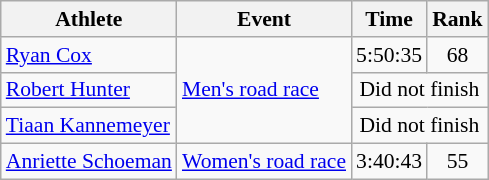<table class=wikitable style="font-size:90%">
<tr>
<th>Athlete</th>
<th>Event</th>
<th>Time</th>
<th>Rank</th>
</tr>
<tr align=center>
<td align=left><a href='#'>Ryan Cox</a></td>
<td align=left rowspan=3><a href='#'>Men's road race</a></td>
<td>5:50:35</td>
<td>68</td>
</tr>
<tr align=center>
<td align=left><a href='#'>Robert Hunter</a></td>
<td colspan=2>Did not finish</td>
</tr>
<tr align=center>
<td align=left><a href='#'>Tiaan Kannemeyer</a></td>
<td colspan=2>Did not finish</td>
</tr>
<tr align=center>
<td align=left><a href='#'>Anriette Schoeman</a></td>
<td align=left><a href='#'>Women's road race</a></td>
<td>3:40:43</td>
<td>55</td>
</tr>
</table>
